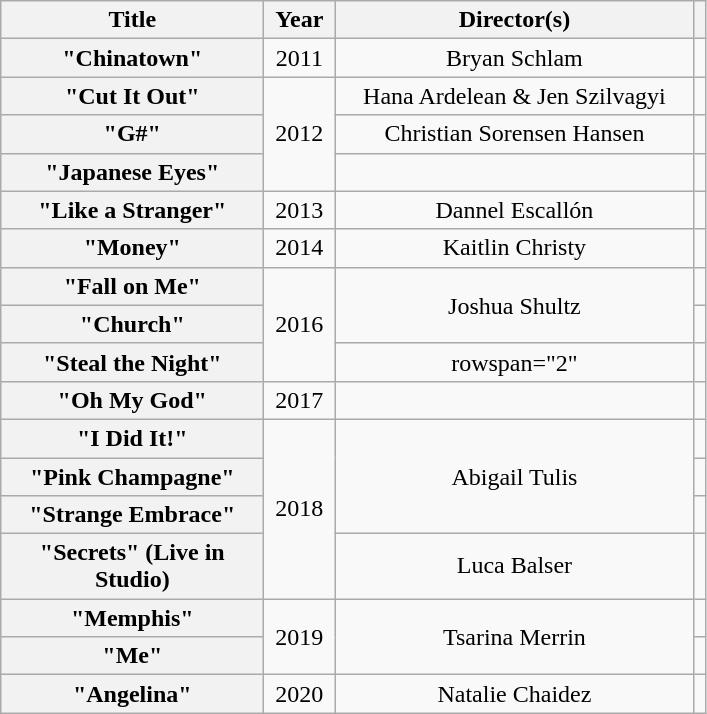<table class="wikitable plainrowheaders" style="text-align:center;">
<tr>
<th scope="col" style="width:10.5em;">Title</th>
<th scope="col" style="width:2.5em;">Year</th>
<th scope="col" style="width:14.5em;">Director(s)</th>
<th scope="col"></th>
</tr>
<tr>
<th scope="row">"Chinatown"</th>
<td>2011</td>
<td>Bryan Schlam</td>
<td></td>
</tr>
<tr>
<th scope="row">"Cut It Out"</th>
<td rowspan="3">2012</td>
<td>Hana Ardelean & Jen Szilvagyi</td>
<td></td>
</tr>
<tr>
<th scope="row">"G#"</th>
<td>Christian Sorensen Hansen</td>
<td></td>
</tr>
<tr>
<th scope="row">"Japanese Eyes"</th>
<td></td>
<td></td>
</tr>
<tr>
<th scope="row">"Like a Stranger"</th>
<td>2013</td>
<td>Dannel Escallón</td>
<td></td>
</tr>
<tr>
<th scope="row">"Money"</th>
<td>2014</td>
<td>Kaitlin Christy</td>
<td></td>
</tr>
<tr>
<th scope="row">"Fall on Me"</th>
<td rowspan="3">2016</td>
<td rowspan="2">Joshua Shultz</td>
<td></td>
</tr>
<tr>
<th scope="row">"Church"</th>
<td></td>
</tr>
<tr>
<th scope="row">"Steal the Night"</th>
<td>rowspan="2" </td>
<td></td>
</tr>
<tr>
<th scope="row">"Oh My God"</th>
<td>2017</td>
<td></td>
</tr>
<tr>
<th scope="row">"I Did It!"</th>
<td rowspan="4">2018</td>
<td rowspan="3">Abigail Tulis</td>
<td></td>
</tr>
<tr>
<th scope="row">"Pink Champagne"</th>
<td></td>
</tr>
<tr>
<th scope="row">"Strange Embrace"</th>
<td></td>
</tr>
<tr>
<th scope="row">"Secrets" <span>(Live in Studio)</span></th>
<td>Luca Balser</td>
<td></td>
</tr>
<tr>
<th scope="row">"Memphis"</th>
<td rowspan="2">2019</td>
<td rowspan="2">Tsarina Merrin</td>
<td></td>
</tr>
<tr>
<th scope="row">"Me"</th>
<td></td>
</tr>
<tr>
<th scope="row">"Angelina"</th>
<td>2020</td>
<td>Natalie Chaidez</td>
<td></td>
</tr>
</table>
